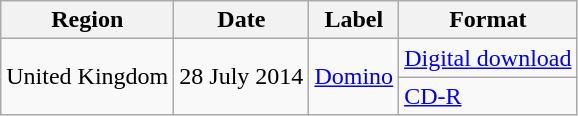<table class="wikitable plainrowheaders">
<tr>
<th scope="col">Region</th>
<th scope="col">Date</th>
<th scope="col">Label</th>
<th scope="col">Format</th>
</tr>
<tr>
<td rowspan="2">United Kingdom</td>
<td rowspan="2">28 July 2014</td>
<td rowspan="2"><a href='#'>Domino</a></td>
<td><a href='#'>Digital download</a></td>
</tr>
<tr>
<td><a href='#'>CD-R</a></td>
</tr>
</table>
